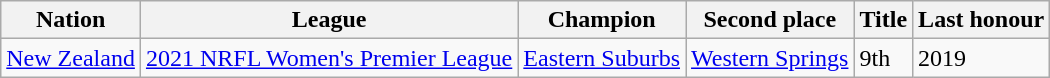<table class="wikitable sortable">
<tr>
<th>Nation</th>
<th>League</th>
<th>Champion</th>
<th>Second place</th>
<th data-sort-type="number">Title</th>
<th>Last honour</th>
</tr>
<tr>
<td rowspan=3> <a href='#'>New Zealand</a></td>
<td><a href='#'>2021 NRFL Women's Premier League</a></td>
<td><a href='#'>Eastern Suburbs</a></td>
<td><a href='#'>Western Springs</a></td>
<td>9th</td>
<td>2019</td>
</tr>
</table>
